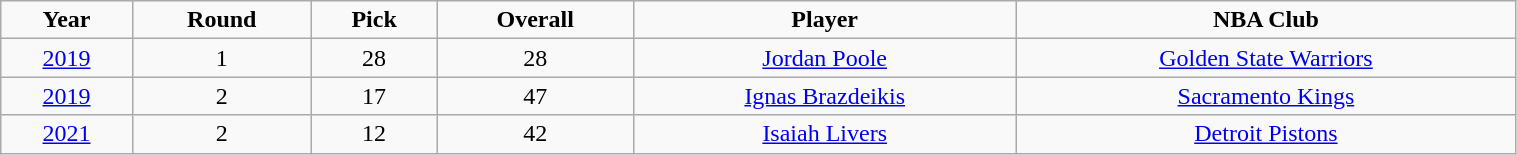<table class="wikitable" width="80%">
<tr align="center"  style=>
<td><strong>Year</strong></td>
<td><strong>Round</strong></td>
<td><strong>Pick</strong></td>
<td><strong>Overall</strong></td>
<td><strong>Player</strong></td>
<td><strong>NBA Club</strong></td>
</tr>
<tr align="center" bgcolor="">
<td><a href='#'>2019</a></td>
<td>1</td>
<td>28</td>
<td>28</td>
<td><a href='#'>Jordan Poole</a></td>
<td><a href='#'>Golden State Warriors</a></td>
</tr>
<tr align="center" bgcolor="">
<td><a href='#'>2019</a></td>
<td>2</td>
<td>17</td>
<td>47</td>
<td><a href='#'>Ignas Brazdeikis</a></td>
<td><a href='#'>Sacramento Kings</a></td>
</tr>
<tr align="center" bgcolor="">
<td><a href='#'>2021</a></td>
<td>2</td>
<td>12</td>
<td>42</td>
<td><a href='#'>Isaiah Livers</a></td>
<td><a href='#'>Detroit Pistons</a></td>
</tr>
</table>
